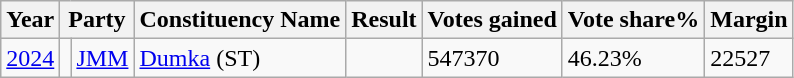<table class="wikitable">
<tr>
<th>Year</th>
<th colspan="2">Party</th>
<th>Constituency Name</th>
<th>Result</th>
<th>Votes gained</th>
<th>Vote share%</th>
<th>Margin</th>
</tr>
<tr>
<td><a href='#'>2024</a></td>
<td bgcolor=></td>
<td><a href='#'>JMM</a></td>
<td><a href='#'>Dumka</a> (ST)</td>
<td></td>
<td>547370</td>
<td>46.23%</td>
<td>22527</td>
</tr>
</table>
